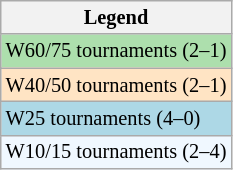<table class=wikitable style="font-size:85%;">
<tr>
<th>Legend</th>
</tr>
<tr style="background:#addfad;">
<td>W60/75 tournaments (2–1)</td>
</tr>
<tr style="background:#ffe4c4;">
<td>W40/50 tournaments (2–1)</td>
</tr>
<tr style="background:lightblue;">
<td>W25 tournaments (4–0)</td>
</tr>
<tr style="background:#f0f8ff;">
<td>W10/15 tournaments (2–4)</td>
</tr>
</table>
